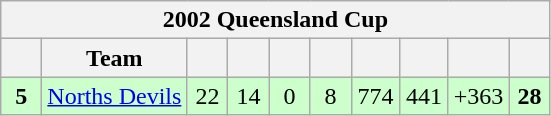<table class="wikitable" style="text-align:center;">
<tr>
<th colspan="11">2002 Queensland Cup</th>
</tr>
<tr>
<th width="20"></th>
<th>Team</th>
<th width="20"></th>
<th width="20"></th>
<th width="20"></th>
<th width="20"></th>
<th width="25"></th>
<th width="25"></th>
<th width="30"></th>
<th width="20"></th>
</tr>
<tr style="background: #ccffcc;">
<td><strong>5</strong></td>
<td style="text-align:left;"> <a href='#'>Norths Devils</a></td>
<td>22</td>
<td>14</td>
<td>0</td>
<td>8</td>
<td>774</td>
<td>441</td>
<td>+363</td>
<td><strong>28</strong></td>
</tr>
</table>
